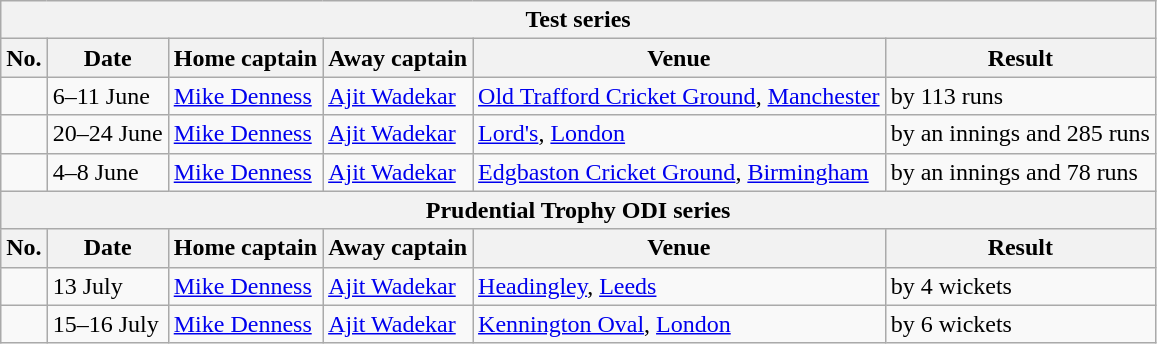<table class="wikitable">
<tr>
<th colspan="9">Test series</th>
</tr>
<tr>
<th>No.</th>
<th>Date</th>
<th>Home captain</th>
<th>Away captain</th>
<th>Venue</th>
<th>Result</th>
</tr>
<tr>
<td></td>
<td>6–11 June</td>
<td><a href='#'>Mike Denness</a></td>
<td><a href='#'>Ajit Wadekar</a></td>
<td><a href='#'>Old Trafford Cricket Ground</a>, <a href='#'>Manchester</a></td>
<td> by 113 runs</td>
</tr>
<tr>
<td></td>
<td>20–24 June</td>
<td><a href='#'>Mike Denness</a></td>
<td><a href='#'>Ajit Wadekar</a></td>
<td><a href='#'>Lord's</a>, <a href='#'>London</a></td>
<td> by an innings and 285 runs</td>
</tr>
<tr>
<td></td>
<td>4–8 June</td>
<td><a href='#'>Mike Denness</a></td>
<td><a href='#'>Ajit Wadekar</a></td>
<td><a href='#'>Edgbaston Cricket Ground</a>, <a href='#'>Birmingham</a></td>
<td> by an innings and 78 runs</td>
</tr>
<tr>
<th colspan="9">Prudential Trophy ODI series</th>
</tr>
<tr>
<th>No.</th>
<th>Date</th>
<th>Home captain</th>
<th>Away captain</th>
<th>Venue</th>
<th>Result</th>
</tr>
<tr>
<td></td>
<td>13 July</td>
<td><a href='#'>Mike Denness</a></td>
<td><a href='#'>Ajit Wadekar</a></td>
<td><a href='#'>Headingley</a>, <a href='#'>Leeds</a></td>
<td> by 4 wickets</td>
</tr>
<tr>
<td></td>
<td>15–16 July</td>
<td><a href='#'>Mike Denness</a></td>
<td><a href='#'>Ajit Wadekar</a></td>
<td><a href='#'>Kennington Oval</a>, <a href='#'>London</a></td>
<td> by 6 wickets</td>
</tr>
</table>
